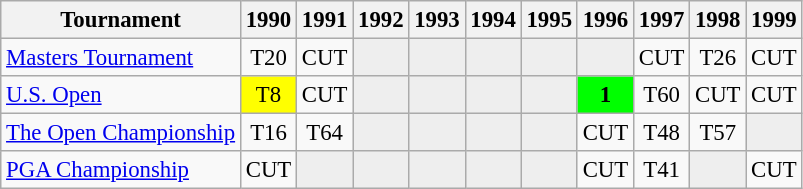<table class="wikitable" style="font-size:95%;text-align:center;">
<tr>
<th>Tournament</th>
<th>1990</th>
<th>1991</th>
<th>1992</th>
<th>1993</th>
<th>1994</th>
<th>1995</th>
<th>1996</th>
<th>1997</th>
<th>1998</th>
<th>1999</th>
</tr>
<tr>
<td align=left><a href='#'>Masters Tournament</a></td>
<td>T20</td>
<td>CUT</td>
<td style="background:#eeeeee;"></td>
<td style="background:#eeeeee;"></td>
<td style="background:#eeeeee;"></td>
<td style="background:#eeeeee;"></td>
<td style="background:#eeeeee;"></td>
<td>CUT</td>
<td>T26</td>
<td>CUT</td>
</tr>
<tr>
<td align=left><a href='#'>U.S. Open</a></td>
<td style="background:yellow;">T8</td>
<td>CUT</td>
<td style="background:#eeeeee;"></td>
<td style="background:#eeeeee;"></td>
<td style="background:#eeeeee;"></td>
<td style="background:#eeeeee;"></td>
<td style="background:lime;"><strong>1</strong></td>
<td>T60</td>
<td>CUT</td>
<td>CUT</td>
</tr>
<tr>
<td align=left><a href='#'>The Open Championship</a></td>
<td>T16</td>
<td>T64</td>
<td style="background:#eeeeee;"></td>
<td style="background:#eeeeee;"></td>
<td style="background:#eeeeee;"></td>
<td style="background:#eeeeee;"></td>
<td>CUT</td>
<td>T48</td>
<td>T57</td>
<td style="background:#eeeeee;"></td>
</tr>
<tr>
<td align=left><a href='#'>PGA Championship</a></td>
<td>CUT</td>
<td style="background:#eeeeee;"></td>
<td style="background:#eeeeee;"></td>
<td style="background:#eeeeee;"></td>
<td style="background:#eeeeee;"></td>
<td style="background:#eeeeee;"></td>
<td>CUT</td>
<td>T41</td>
<td style="background:#eeeeee;"></td>
<td>CUT</td>
</tr>
</table>
